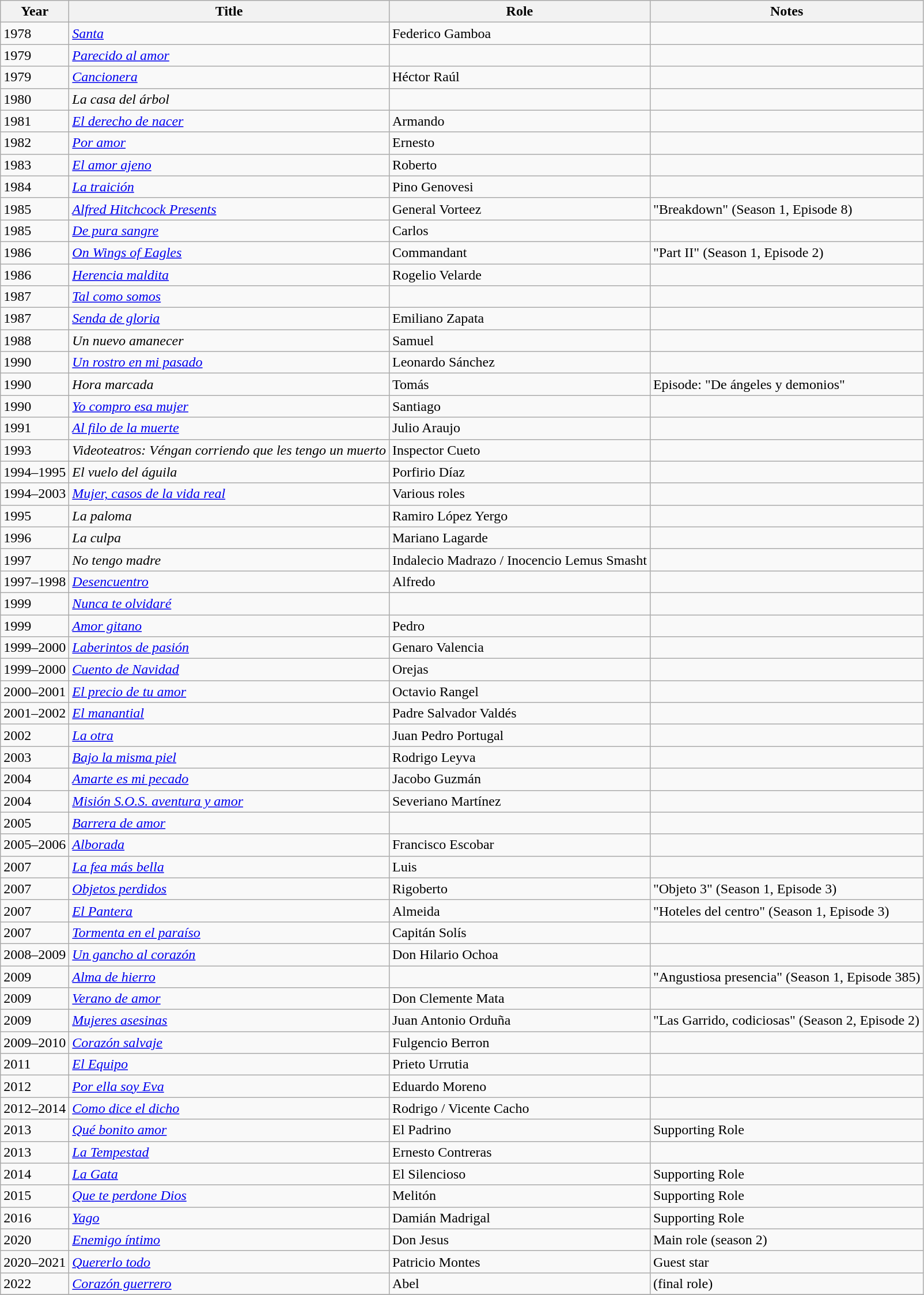<table class="wikitable sortable">
<tr>
<th>Year</th>
<th>Title</th>
<th>Role</th>
<th>Notes</th>
</tr>
<tr>
<td>1978</td>
<td><em><a href='#'>Santa</a></em></td>
<td>Federico Gamboa</td>
<td></td>
</tr>
<tr>
<td>1979</td>
<td><em><a href='#'>Parecido al amor</a></em></td>
<td></td>
<td></td>
</tr>
<tr>
<td>1979</td>
<td><em><a href='#'>Cancionera</a></em></td>
<td>Héctor Raúl</td>
<td></td>
</tr>
<tr>
<td>1980</td>
<td><em>La casa del árbol</em></td>
<td></td>
<td></td>
</tr>
<tr>
<td>1981</td>
<td><em><a href='#'>El derecho de nacer</a></em></td>
<td>Armando</td>
<td></td>
</tr>
<tr>
<td>1982</td>
<td><em><a href='#'>Por amor</a></em></td>
<td>Ernesto</td>
<td></td>
</tr>
<tr>
<td>1983</td>
<td><em><a href='#'>El amor ajeno</a></em></td>
<td>Roberto</td>
<td></td>
</tr>
<tr>
<td>1984</td>
<td><em><a href='#'>La traición</a></em></td>
<td>Pino Genovesi</td>
<td></td>
</tr>
<tr>
<td>1985</td>
<td><em><a href='#'>Alfred Hitchcock Presents</a></em></td>
<td>General Vorteez</td>
<td>"Breakdown" (Season 1, Episode 8)</td>
</tr>
<tr>
<td>1985</td>
<td><em><a href='#'>De pura sangre</a></em></td>
<td>Carlos</td>
<td></td>
</tr>
<tr>
<td>1986</td>
<td><em><a href='#'>On Wings of Eagles</a></em></td>
<td>Commandant</td>
<td>"Part II" (Season 1, Episode 2)</td>
</tr>
<tr>
<td>1986</td>
<td><em><a href='#'>Herencia maldita</a></em></td>
<td>Rogelio Velarde</td>
<td></td>
</tr>
<tr>
<td>1987</td>
<td><em><a href='#'>Tal como somos</a></em></td>
<td></td>
<td></td>
</tr>
<tr>
<td>1987</td>
<td><em><a href='#'>Senda de gloria</a></em></td>
<td>Emiliano Zapata</td>
<td></td>
</tr>
<tr>
<td>1988</td>
<td><em>Un nuevo amanecer</em></td>
<td>Samuel</td>
<td></td>
</tr>
<tr>
<td>1990</td>
<td><em><a href='#'>Un rostro en mi pasado</a></em></td>
<td>Leonardo Sánchez</td>
<td></td>
</tr>
<tr>
<td>1990</td>
<td><em>Hora marcada</em></td>
<td>Tomás</td>
<td>Episode: "De ángeles y demonios"</td>
</tr>
<tr>
<td>1990</td>
<td><em><a href='#'>Yo compro esa mujer</a></em></td>
<td>Santiago</td>
<td></td>
</tr>
<tr>
<td>1991</td>
<td><em><a href='#'>Al filo de la muerte</a></em></td>
<td>Julio Araujo</td>
<td></td>
</tr>
<tr>
<td>1993</td>
<td><em>Videoteatros: Véngan corriendo que les tengo un muerto</em></td>
<td>Inspector Cueto</td>
<td></td>
</tr>
<tr>
<td>1994–1995</td>
<td><em>El vuelo del águila</em></td>
<td>Porfirio Díaz</td>
<td></td>
</tr>
<tr>
<td>1994–2003</td>
<td><em><a href='#'>Mujer, casos de la vida real</a></em></td>
<td>Various roles</td>
<td></td>
</tr>
<tr>
<td>1995</td>
<td><em>La paloma</em></td>
<td>Ramiro López Yergo</td>
<td></td>
</tr>
<tr>
<td>1996</td>
<td><em>La culpa</em></td>
<td>Mariano Lagarde</td>
<td></td>
</tr>
<tr>
<td>1997</td>
<td><em>No tengo madre</em></td>
<td>Indalecio Madrazo / Inocencio Lemus Smasht</td>
<td></td>
</tr>
<tr>
<td>1997–1998</td>
<td><em><a href='#'>Desencuentro</a></em></td>
<td>Alfredo</td>
<td></td>
</tr>
<tr>
<td>1999</td>
<td><em><a href='#'>Nunca te olvidaré</a></em></td>
<td></td>
<td></td>
</tr>
<tr>
<td>1999</td>
<td><em><a href='#'>Amor gitano</a></em></td>
<td>Pedro</td>
<td></td>
</tr>
<tr>
<td>1999–2000</td>
<td><em><a href='#'>Laberintos de pasión</a></em></td>
<td>Genaro Valencia</td>
<td></td>
</tr>
<tr>
<td>1999–2000</td>
<td><em><a href='#'>Cuento de Navidad</a></em></td>
<td>Orejas</td>
<td></td>
</tr>
<tr>
<td>2000–2001</td>
<td><em><a href='#'>El precio de tu amor</a></em></td>
<td>Octavio Rangel</td>
<td></td>
</tr>
<tr>
<td>2001–2002</td>
<td><em><a href='#'>El manantial</a></em></td>
<td>Padre Salvador Valdés</td>
<td></td>
</tr>
<tr>
<td>2002</td>
<td><em><a href='#'>La otra</a></em></td>
<td>Juan Pedro Portugal</td>
<td></td>
</tr>
<tr>
<td>2003</td>
<td><em><a href='#'>Bajo la misma piel</a></em></td>
<td>Rodrigo Leyva</td>
<td></td>
</tr>
<tr>
<td>2004</td>
<td><em><a href='#'>Amarte es mi pecado</a></em></td>
<td>Jacobo Guzmán</td>
<td></td>
</tr>
<tr>
<td>2004</td>
<td><em><a href='#'>Misión S.O.S. aventura y amor</a></em></td>
<td>Severiano Martínez</td>
<td></td>
</tr>
<tr>
<td>2005</td>
<td><em><a href='#'>Barrera de amor</a></em></td>
<td></td>
<td></td>
</tr>
<tr>
<td>2005–2006</td>
<td><em><a href='#'>Alborada</a></em></td>
<td>Francisco Escobar</td>
<td></td>
</tr>
<tr>
<td>2007</td>
<td><em><a href='#'>La fea más bella</a></em></td>
<td>Luis</td>
<td></td>
</tr>
<tr>
<td>2007</td>
<td><em><a href='#'>Objetos perdidos</a></em></td>
<td>Rigoberto</td>
<td>"Objeto 3" (Season 1, Episode 3)</td>
</tr>
<tr>
<td>2007</td>
<td><em><a href='#'>El Pantera</a></em></td>
<td>Almeida</td>
<td>"Hoteles del centro" (Season 1, Episode 3)</td>
</tr>
<tr>
<td>2007</td>
<td><em><a href='#'>Tormenta en el paraíso</a></em></td>
<td>Capitán Solís</td>
<td></td>
</tr>
<tr>
<td>2008–2009</td>
<td><em><a href='#'>Un gancho al corazón</a></em></td>
<td>Don Hilario Ochoa</td>
<td></td>
</tr>
<tr>
<td>2009</td>
<td><em><a href='#'>Alma de hierro</a></em></td>
<td></td>
<td>"Angustiosa presencia" (Season 1, Episode 385)</td>
</tr>
<tr>
<td>2009</td>
<td><em><a href='#'>Verano de amor</a></em></td>
<td>Don Clemente Mata</td>
<td></td>
</tr>
<tr>
<td>2009</td>
<td><em><a href='#'>Mujeres asesinas</a></em></td>
<td>Juan Antonio Orduña</td>
<td>"Las Garrido, codiciosas" (Season 2, Episode 2)</td>
</tr>
<tr>
<td>2009–2010</td>
<td><em><a href='#'>Corazón salvaje</a></em></td>
<td>Fulgencio Berron</td>
<td></td>
</tr>
<tr>
<td>2011</td>
<td><em><a href='#'>El Equipo</a></em></td>
<td>Prieto Urrutia</td>
<td></td>
</tr>
<tr>
<td>2012</td>
<td><em><a href='#'>Por ella soy Eva</a></em></td>
<td>Eduardo Moreno</td>
<td></td>
</tr>
<tr>
<td>2012–2014</td>
<td><em><a href='#'>Como dice el dicho</a></em></td>
<td>Rodrigo / Vicente Cacho</td>
<td></td>
</tr>
<tr>
<td>2013</td>
<td><em><a href='#'>Qué bonito amor</a></em></td>
<td>El Padrino</td>
<td>Supporting Role</td>
</tr>
<tr>
<td>2013</td>
<td><em><a href='#'>La Tempestad</a></em></td>
<td>Ernesto Contreras</td>
<td></td>
</tr>
<tr>
<td>2014</td>
<td><em><a href='#'>La Gata</a></em></td>
<td>El Silencioso</td>
<td>Supporting Role</td>
</tr>
<tr>
<td>2015</td>
<td><em><a href='#'>Que te perdone Dios</a></em></td>
<td>Melitón</td>
<td>Supporting Role</td>
</tr>
<tr>
<td>2016</td>
<td><em><a href='#'>Yago</a></em></td>
<td>Damián Madrigal</td>
<td>Supporting Role</td>
</tr>
<tr>
<td>2020</td>
<td><em><a href='#'>Enemigo íntimo</a></em></td>
<td>Don Jesus</td>
<td>Main role (season 2)</td>
</tr>
<tr>
<td>2020–2021</td>
<td><em><a href='#'>Quererlo todo</a></em></td>
<td>Patricio Montes</td>
<td>Guest star</td>
</tr>
<tr>
<td>2022</td>
<td><em><a href='#'>Corazón guerrero</a></em></td>
<td>Abel</td>
<td>(final role)</td>
</tr>
<tr>
</tr>
</table>
